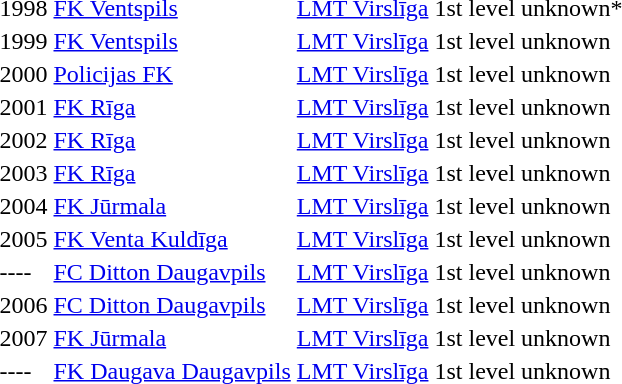<table>
<tr>
<td>1998</td>
<td> <a href='#'>FK Ventspils</a></td>
<td><a href='#'>LMT Virslīga</a> 1st level</td>
<td>unknown*</td>
</tr>
<tr>
<td>1999</td>
<td> <a href='#'>FK Ventspils</a></td>
<td><a href='#'>LMT Virslīga</a> 1st level</td>
<td>unknown</td>
</tr>
<tr>
<td>2000</td>
<td> <a href='#'>Policijas FK</a></td>
<td><a href='#'>LMT Virslīga</a> 1st level</td>
<td>unknown</td>
</tr>
<tr>
<td>2001</td>
<td> <a href='#'>FK Rīga</a></td>
<td><a href='#'>LMT Virslīga</a> 1st level</td>
<td>unknown</td>
</tr>
<tr>
<td>2002</td>
<td> <a href='#'>FK Rīga</a></td>
<td><a href='#'>LMT Virslīga</a> 1st level</td>
<td>unknown</td>
</tr>
<tr>
<td>2003</td>
<td> <a href='#'>FK Rīga</a></td>
<td><a href='#'>LMT Virslīga</a> 1st level</td>
<td>unknown</td>
</tr>
<tr>
<td>2004</td>
<td> <a href='#'>FK Jūrmala</a></td>
<td><a href='#'>LMT Virslīga</a> 1st level</td>
<td>unknown</td>
</tr>
<tr>
<td>2005</td>
<td> <a href='#'>FK Venta Kuldīga</a></td>
<td><a href='#'>LMT Virslīga</a> 1st level</td>
<td>unknown</td>
</tr>
<tr>
<td>----</td>
<td> <a href='#'>FC Ditton Daugavpils</a></td>
<td><a href='#'>LMT Virslīga</a> 1st level</td>
<td>unknown</td>
</tr>
<tr>
<td>2006</td>
<td> <a href='#'>FC Ditton Daugavpils</a></td>
<td><a href='#'>LMT Virslīga</a> 1st level</td>
<td>unknown</td>
</tr>
<tr>
<td>2007</td>
<td> <a href='#'>FK Jūrmala</a></td>
<td><a href='#'>LMT Virslīga</a> 1st level</td>
<td>unknown</td>
</tr>
<tr>
<td>----</td>
<td> <a href='#'>FK Daugava Daugavpils</a></td>
<td><a href='#'>LMT Virslīga</a> 1st level</td>
<td>unknown</td>
</tr>
</table>
